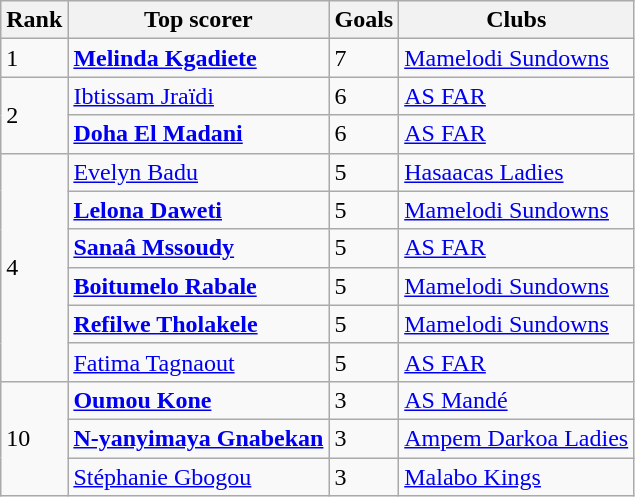<table class="wikitable">
<tr>
<th>Rank</th>
<th>Top scorer</th>
<th>Goals</th>
<th>Clubs</th>
</tr>
<tr>
<td>1</td>
<td> <strong><a href='#'>Melinda Kgadiete</a></strong></td>
<td>7</td>
<td><a href='#'>Mamelodi Sundowns</a></td>
</tr>
<tr>
<td rowspan="2">2</td>
<td> <a href='#'>Ibtissam Jraïdi</a></td>
<td>6</td>
<td><a href='#'>AS FAR</a></td>
</tr>
<tr>
<td>  <strong><a href='#'>Doha El Madani</a></strong></td>
<td>6</td>
<td><a href='#'>AS FAR</a></td>
</tr>
<tr>
<td rowspan="6">4</td>
<td> <a href='#'>Evelyn Badu</a></td>
<td>5</td>
<td><a href='#'>Hasaacas Ladies</a></td>
</tr>
<tr>
<td> <strong><a href='#'>Lelona Daweti</a></strong></td>
<td>5</td>
<td><a href='#'>Mamelodi Sundowns</a></td>
</tr>
<tr>
<td> <strong><a href='#'>Sanaâ Mssoudy</a></strong></td>
<td>5</td>
<td><a href='#'>AS FAR</a></td>
</tr>
<tr>
<td> <strong><a href='#'>Boitumelo Rabale</a></strong></td>
<td>5</td>
<td><a href='#'>Mamelodi Sundowns</a></td>
</tr>
<tr>
<td> <strong><a href='#'>Refilwe Tholakele</a></strong></td>
<td>5</td>
<td><a href='#'>Mamelodi Sundowns</a></td>
</tr>
<tr>
<td> <a href='#'>Fatima Tagnaout</a></td>
<td>5</td>
<td><a href='#'>AS FAR</a></td>
</tr>
<tr>
<td rowspan="3">10</td>
<td> <strong><a href='#'>Oumou Kone</a></strong></td>
<td>3</td>
<td><a href='#'>AS Mandé</a></td>
</tr>
<tr>
<td> <strong><a href='#'>N-yanyimaya Gnabekan</a></strong></td>
<td>3</td>
<td><a href='#'>Ampem Darkoa Ladies</a></td>
</tr>
<tr>
<td>  <a href='#'>Stéphanie Gbogou</a></td>
<td>3</td>
<td><a href='#'>Malabo Kings</a></td>
</tr>
</table>
